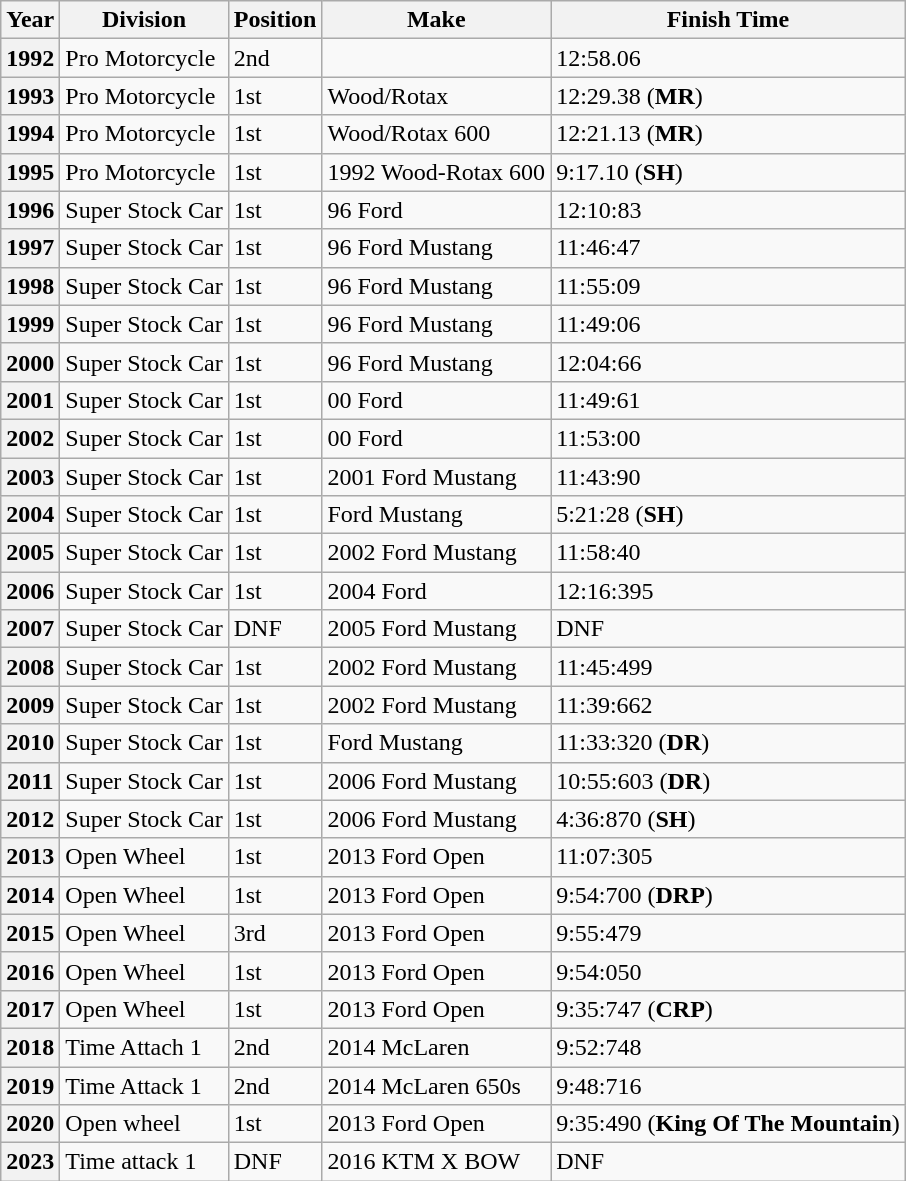<table class="wikitable" style="font-size: 100%;">
<tr>
<th scope="column">Year</th>
<th>Division</th>
<th>Position</th>
<th>Make</th>
<th>Finish Time</th>
</tr>
<tr>
<th>1992</th>
<td>Pro Motorcycle</td>
<td>2nd</td>
<td></td>
<td>12:58.06</td>
</tr>
<tr>
<th>1993</th>
<td>Pro Motorcycle</td>
<td>1st</td>
<td>Wood/Rotax</td>
<td>12:29.38 (<strong>MR</strong>)</td>
</tr>
<tr>
<th>1994</th>
<td>Pro Motorcycle</td>
<td>1st</td>
<td>Wood/Rotax 600</td>
<td>12:21.13 (<strong>MR</strong>)</td>
</tr>
<tr>
<th>1995</th>
<td>Pro Motorcycle</td>
<td>1st</td>
<td>1992 Wood-Rotax 600</td>
<td>9:17.10 (<strong>SH</strong>)</td>
</tr>
<tr>
<th>1996</th>
<td>Super Stock Car</td>
<td>1st</td>
<td>96 Ford</td>
<td>12:10:83</td>
</tr>
<tr>
<th>1997</th>
<td>Super Stock Car</td>
<td>1st</td>
<td>96 Ford Mustang</td>
<td>11:46:47</td>
</tr>
<tr>
<th>1998</th>
<td>Super Stock Car</td>
<td>1st</td>
<td>96 Ford Mustang</td>
<td>11:55:09</td>
</tr>
<tr>
<th>1999</th>
<td>Super Stock Car</td>
<td>1st</td>
<td>96 Ford Mustang</td>
<td>11:49:06</td>
</tr>
<tr>
<th>2000</th>
<td>Super Stock Car</td>
<td>1st</td>
<td>96 Ford Mustang</td>
<td>12:04:66</td>
</tr>
<tr>
<th>2001</th>
<td>Super Stock Car</td>
<td>1st</td>
<td>00 Ford</td>
<td>11:49:61</td>
</tr>
<tr>
<th>2002</th>
<td>Super Stock Car</td>
<td>1st</td>
<td>00 Ford</td>
<td>11:53:00</td>
</tr>
<tr>
<th>2003</th>
<td>Super Stock Car</td>
<td>1st</td>
<td>2001 Ford Mustang</td>
<td>11:43:90</td>
</tr>
<tr>
<th>2004</th>
<td>Super Stock Car</td>
<td>1st</td>
<td>Ford Mustang</td>
<td>5:21:28 (<strong>SH</strong>)</td>
</tr>
<tr>
<th>2005</th>
<td>Super Stock Car</td>
<td>1st</td>
<td>2002 Ford Mustang</td>
<td>11:58:40</td>
</tr>
<tr>
<th>2006</th>
<td>Super Stock Car</td>
<td>1st</td>
<td>2004 Ford</td>
<td>12:16:395</td>
</tr>
<tr>
<th>2007</th>
<td>Super Stock Car</td>
<td>DNF</td>
<td>2005 Ford Mustang</td>
<td>DNF</td>
</tr>
<tr>
<th>2008</th>
<td>Super Stock Car</td>
<td>1st</td>
<td>2002 Ford Mustang</td>
<td>11:45:499</td>
</tr>
<tr>
<th>2009</th>
<td>Super Stock Car</td>
<td>1st</td>
<td>2002 Ford Mustang</td>
<td>11:39:662</td>
</tr>
<tr>
<th>2010</th>
<td>Super Stock Car</td>
<td>1st</td>
<td>Ford Mustang</td>
<td>11:33:320 (<strong>DR</strong>)</td>
</tr>
<tr>
<th>2011</th>
<td>Super Stock Car</td>
<td>1st</td>
<td>2006 Ford Mustang</td>
<td>10:55:603 (<strong>DR</strong>)</td>
</tr>
<tr>
<th>2012</th>
<td>Super Stock Car</td>
<td>1st</td>
<td>2006 Ford Mustang</td>
<td>4:36:870 (<strong>SH</strong>)</td>
</tr>
<tr>
<th>2013</th>
<td>Open Wheel</td>
<td>1st</td>
<td>2013 Ford Open</td>
<td>11:07:305</td>
</tr>
<tr>
<th>2014</th>
<td>Open Wheel</td>
<td>1st</td>
<td>2013 Ford Open</td>
<td>9:54:700 (<strong>DRP</strong>)</td>
</tr>
<tr>
<th>2015</th>
<td>Open Wheel</td>
<td>3rd</td>
<td>2013 Ford Open</td>
<td>9:55:479</td>
</tr>
<tr>
<th>2016</th>
<td>Open Wheel</td>
<td>1st</td>
<td>2013 Ford Open</td>
<td>9:54:050</td>
</tr>
<tr>
<th>2017</th>
<td>Open Wheel</td>
<td>1st</td>
<td>2013 Ford Open</td>
<td>9:35:747 (<strong>CRP</strong>)</td>
</tr>
<tr>
<th>2018</th>
<td>Time Attach 1</td>
<td>2nd</td>
<td>2014 McLaren</td>
<td>9:52:748</td>
</tr>
<tr>
<th>2019</th>
<td>Time Attack 1</td>
<td>2nd</td>
<td>2014 McLaren 650s</td>
<td>9:48:716</td>
</tr>
<tr>
<th>2020</th>
<td>Open wheel</td>
<td>1st</td>
<td>2013 Ford Open</td>
<td>9:35:490 (<strong>King Of The Mountain</strong>)</td>
</tr>
<tr>
<th>2023</th>
<td>Time attack 1</td>
<td>DNF</td>
<td>2016 KTM X BOW</td>
<td>DNF</td>
</tr>
</table>
